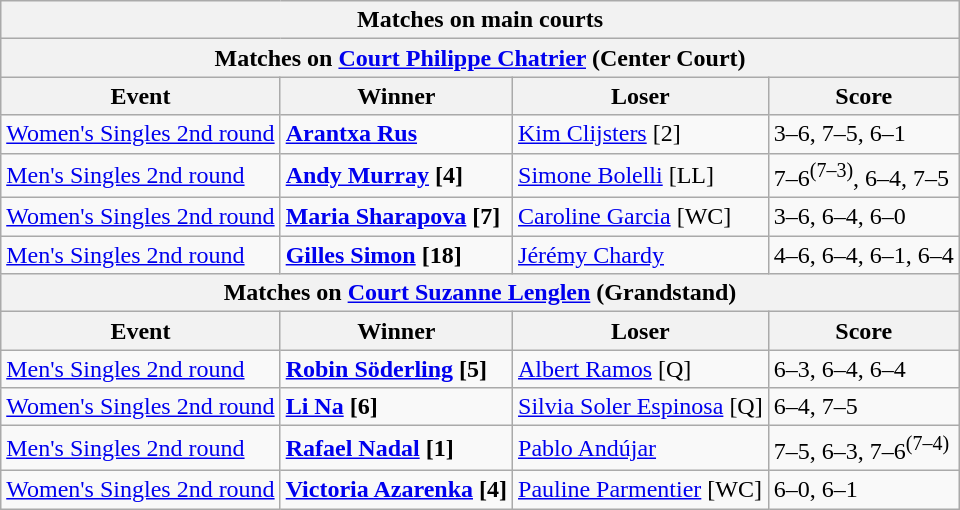<table class="wikitable collapsible uncollapsed" style=margin:auto>
<tr>
<th colspan=4 style=white-space:nowrap>Matches on main courts</th>
</tr>
<tr>
<th colspan=4><strong>Matches on <a href='#'>Court Philippe Chatrier</a> (Center Court)</strong></th>
</tr>
<tr>
<th>Event</th>
<th>Winner</th>
<th>Loser</th>
<th>Score</th>
</tr>
<tr>
<td><a href='#'>Women's Singles 2nd round</a></td>
<td> <strong><a href='#'>Arantxa Rus</a> </strong></td>
<td> <a href='#'>Kim Clijsters</a> [2]</td>
<td>3–6, 7–5, 6–1</td>
</tr>
<tr>
<td><a href='#'>Men's Singles 2nd round</a></td>
<td> <strong><a href='#'>Andy Murray</a> [4] </strong></td>
<td> <a href='#'>Simone Bolelli</a> [LL]</td>
<td>7–6<sup>(7–3)</sup>, 6–4, 7–5</td>
</tr>
<tr>
<td><a href='#'>Women's Singles 2nd round</a></td>
<td> <strong><a href='#'>Maria Sharapova</a> [7] </strong></td>
<td> <a href='#'>Caroline Garcia</a> [WC]</td>
<td>3–6, 6–4, 6–0</td>
</tr>
<tr>
<td><a href='#'>Men's Singles 2nd round</a></td>
<td> <strong><a href='#'>Gilles Simon</a> [18] </strong></td>
<td>  <a href='#'>Jérémy Chardy</a></td>
<td>4–6, 6–4, 6–1, 6–4</td>
</tr>
<tr>
<th colspan=4><strong>Matches on <a href='#'>Court Suzanne Lenglen</a> (Grandstand)</strong></th>
</tr>
<tr>
<th>Event</th>
<th>Winner</th>
<th>Loser</th>
<th>Score</th>
</tr>
<tr>
<td><a href='#'>Men's Singles 2nd round</a></td>
<td> <strong><a href='#'>Robin Söderling</a> [5]</strong></td>
<td> <a href='#'>Albert Ramos</a> [Q]</td>
<td>6–3, 6–4, 6–4</td>
</tr>
<tr>
<td><a href='#'>Women's Singles 2nd round</a></td>
<td> <strong><a href='#'>Li Na</a> [6]</strong></td>
<td> <a href='#'>Silvia Soler Espinosa</a> [Q]</td>
<td>6–4, 7–5</td>
</tr>
<tr>
<td><a href='#'>Men's Singles 2nd round</a></td>
<td> <strong><a href='#'>Rafael Nadal</a> [1] </strong></td>
<td> <a href='#'>Pablo Andújar</a></td>
<td>7–5, 6–3, 7–6<sup>(7–4)</sup></td>
</tr>
<tr>
<td><a href='#'>Women's Singles 2nd round</a></td>
<td> <strong><a href='#'>Victoria Azarenka</a> [4]</strong></td>
<td>  <a href='#'>Pauline Parmentier</a> [WC]</td>
<td>6–0, 6–1</td>
</tr>
</table>
